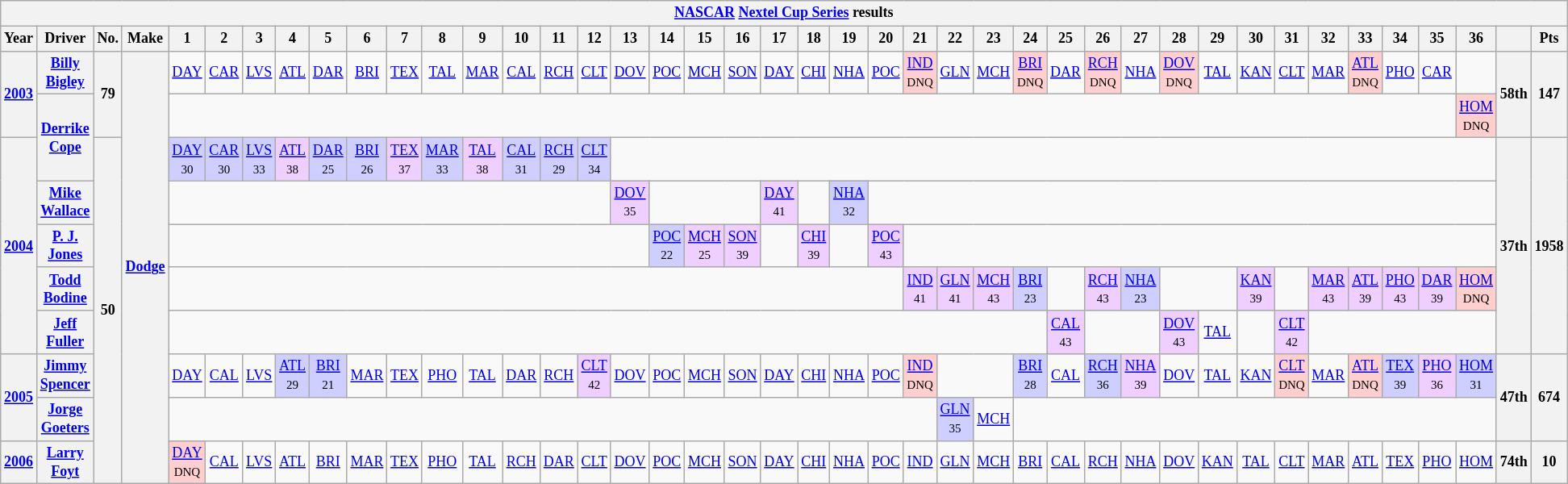<table class="wikitable" style="text-align:center; font-size:75%">
<tr>
<th colspan=45><a href='#'>NASCAR</a> <a href='#'>Nextel Cup Series</a> results</th>
</tr>
<tr>
<th>Year</th>
<th>Driver</th>
<th>No.</th>
<th>Make</th>
<th>1</th>
<th>2</th>
<th>3</th>
<th>4</th>
<th>5</th>
<th>6</th>
<th>7</th>
<th>8</th>
<th>9</th>
<th>10</th>
<th>11</th>
<th>12</th>
<th>13</th>
<th>14</th>
<th>15</th>
<th>16</th>
<th>17</th>
<th>18</th>
<th>19</th>
<th>20</th>
<th>21</th>
<th>22</th>
<th>23</th>
<th>24</th>
<th>25</th>
<th>26</th>
<th>27</th>
<th>28</th>
<th>29</th>
<th>30</th>
<th>31</th>
<th>32</th>
<th>33</th>
<th>34</th>
<th>35</th>
<th>36</th>
<th></th>
<th>Pts</th>
</tr>
<tr>
<th rowspan=2><a href='#'>2003</a></th>
<th><a href='#'>Billy Bigley</a></th>
<th rowspan=2>79</th>
<th rowspan=10><a href='#'>Dodge</a></th>
<td><a href='#'>DAY</a></td>
<td><a href='#'>CAR</a></td>
<td><a href='#'>LVS</a></td>
<td><a href='#'>ATL</a></td>
<td><a href='#'>DAR</a></td>
<td><a href='#'>BRI</a></td>
<td><a href='#'>TEX</a></td>
<td><a href='#'>TAL</a></td>
<td><a href='#'>MAR</a></td>
<td><a href='#'>CAL</a></td>
<td><a href='#'>RCH</a></td>
<td><a href='#'>CLT</a></td>
<td><a href='#'>DOV</a></td>
<td><a href='#'>POC</a></td>
<td><a href='#'>MCH</a></td>
<td><a href='#'>SON</a></td>
<td><a href='#'>DAY</a></td>
<td><a href='#'>CHI</a></td>
<td><a href='#'>NHA</a></td>
<td><a href='#'>POC</a></td>
<td style="background:#FFCFCF;"><a href='#'>IND</a><br><small>DNQ</small></td>
<td><a href='#'>GLN</a></td>
<td><a href='#'>MCH</a></td>
<td style="background:#FFCFCF;"><a href='#'>BRI</a><br><small>DNQ</small></td>
<td><a href='#'>DAR</a></td>
<td style="background:#FFCFCF;"><a href='#'>RCH</a><br><small>DNQ</small></td>
<td><a href='#'>NHA</a></td>
<td style="background:#FFCFCF;"><a href='#'>DOV</a><br><small>DNQ</small></td>
<td><a href='#'>TAL</a></td>
<td><a href='#'>KAN</a></td>
<td><a href='#'>CLT</a></td>
<td><a href='#'>MAR</a></td>
<td style="background:#FFCFCF;"><a href='#'>ATL</a><br><small>DNQ</small></td>
<td><a href='#'>PHO</a></td>
<td><a href='#'>CAR</a></td>
<td></td>
<th rowspan=2>58th</th>
<th rowspan=2>147</th>
</tr>
<tr>
<th rowspan=2><a href='#'>Derrike Cope</a></th>
<td colspan=35></td>
<td style="background:#FFCFCF;"><a href='#'>HOM</a><br><small>DNQ</small></td>
</tr>
<tr>
<th rowspan=5><a href='#'>2004</a></th>
<th rowspan=8>50</th>
<td style="background:#CFCFFF;"><a href='#'>DAY</a><br><small>30</small></td>
<td style="background:#CFCFFF;"><a href='#'>CAR</a><br><small>30</small></td>
<td style="background:#CFCFFF;"><a href='#'>LVS</a><br><small>33</small></td>
<td style="background:#EFCFFF;"><a href='#'>ATL</a><br><small>38</small></td>
<td style="background:#CFCFFF;"><a href='#'>DAR</a><br><small>25</small></td>
<td style="background:#CFCFFF;"><a href='#'>BRI</a><br><small>26</small></td>
<td style="background:#EFCFFF;"><a href='#'>TEX</a><br><small>37</small></td>
<td style="background:#CFCFFF;"><a href='#'>MAR</a><br><small>33</small></td>
<td style="background:#EFCFFF;"><a href='#'>TAL</a><br><small>38</small></td>
<td style="background:#CFCFFF;"><a href='#'>CAL</a><br><small>31</small></td>
<td style="background:#CFCFFF;"><a href='#'>RCH</a><br><small>29</small></td>
<td style="background:#CFCFFF;"><a href='#'>CLT</a><br><small>34</small></td>
<td colspan=24></td>
<th rowspan=5>37th</th>
<th rowspan=5>1958</th>
</tr>
<tr>
<th><a href='#'>Mike Wallace</a></th>
<td colspan=12></td>
<td style="background:#EFCFFF;"><a href='#'>DOV</a><br><small>35</small></td>
<td colspan=3></td>
<td style="background:#EFCFFF;"><a href='#'>DAY</a><br><small>41</small></td>
<td></td>
<td style="background:#CFCFFF;"><a href='#'>NHA</a><br><small>32</small></td>
<td colspan=17></td>
</tr>
<tr>
<th><a href='#'>P. J. Jones</a></th>
<td colspan=13></td>
<td style="background:#cfcfff;"><a href='#'>POC</a><br><small>22</small></td>
<td style="background:#efcfff;"><a href='#'>MCH</a><br><small>25</small></td>
<td style="background:#efcfff;"><a href='#'>SON</a><br><small>39</small></td>
<td></td>
<td style="background:#efcfff;"><a href='#'>CHI</a><br><small>39</small></td>
<td></td>
<td style="background:#efcfff;"><a href='#'>POC</a><br><small>43</small></td>
<td colspan=16></td>
</tr>
<tr>
<th><a href='#'>Todd Bodine</a></th>
<td colspan=20></td>
<td style="background:#EFCFFF;"><a href='#'>IND</a><br><small>41</small></td>
<td style="background:#EFCFFF;"><a href='#'>GLN</a><br><small>41</small></td>
<td style="background:#EFCFFF;"><a href='#'>MCH</a><br><small>43</small></td>
<td style="background:#CFCFFF;"><a href='#'>BRI</a><br><small>23</small></td>
<td></td>
<td style="background:#EFCFFF;"><a href='#'>RCH</a><br><small>43</small></td>
<td style="background:#CFCFFF;"><a href='#'>NHA</a><br><small>23</small></td>
<td colspan=2></td>
<td style="background:#EFCFFF;"><a href='#'>KAN</a><br><small>39</small></td>
<td></td>
<td style="background:#EFCFFF;"><a href='#'>MAR</a><br><small>43</small></td>
<td style="background:#EFCFFF;"><a href='#'>ATL</a><br><small>39</small></td>
<td style="background:#EFCFFF;"><a href='#'>PHO</a><br><small>43</small></td>
<td style="background:#EFCFFF;"><a href='#'>DAR</a><br><small>39</small></td>
<td style="background:#FFCFCF;"><a href='#'>HOM</a><br><small>DNQ</small></td>
</tr>
<tr>
<th><a href='#'>Jeff Fuller</a></th>
<td colspan=24></td>
<td style="background:#EFCFFF;"><a href='#'>CAL</a><br><small>43</small></td>
<td colspan=2></td>
<td style="background:#EFCFFF;"><a href='#'>DOV</a><br><small>43</small></td>
<td><a href='#'>TAL</a></td>
<td></td>
<td style="background:#EFCFFF;"><a href='#'>CLT</a><br><small>42</small></td>
<td colspan=5></td>
</tr>
<tr>
<th rowspan=2><a href='#'>2005</a></th>
<th><a href='#'>Jimmy Spencer</a></th>
<td><a href='#'>DAY</a></td>
<td><a href='#'>CAL</a></td>
<td><a href='#'>LVS</a></td>
<td style="background:#CFCFFF;"><a href='#'>ATL</a><br><small>29</small></td>
<td style="background:#CFCFFF;"><a href='#'>BRI</a><br><small>21</small></td>
<td><a href='#'>MAR</a></td>
<td><a href='#'>TEX</a></td>
<td><a href='#'>PHO</a></td>
<td><a href='#'>TAL</a></td>
<td><a href='#'>DAR</a></td>
<td><a href='#'>RCH</a></td>
<td style="background:#EFCFFF;"><a href='#'>CLT</a><br><small>42</small></td>
<td><a href='#'>DOV</a></td>
<td><a href='#'>POC</a></td>
<td><a href='#'>MCH</a></td>
<td><a href='#'>SON</a></td>
<td><a href='#'>DAY</a></td>
<td><a href='#'>CHI</a></td>
<td><a href='#'>NHA</a></td>
<td><a href='#'>POC</a></td>
<td style="background:#FFCFCF;"><a href='#'>IND</a><br><small>DNQ</small></td>
<td colspan=2></td>
<td style="background:#CFCFFF;"><a href='#'>BRI</a><br><small>28</small></td>
<td><a href='#'>CAL</a></td>
<td style="background:#CFCFFF;"><a href='#'>RCH</a><br><small>36</small></td>
<td style="background:#EFCFFF;"><a href='#'>NHA</a><br><small>39</small></td>
<td><a href='#'>DOV</a></td>
<td><a href='#'>TAL</a></td>
<td><a href='#'>KAN</a></td>
<td style="background:#FFCFCF;"><a href='#'>CLT</a><br><small>DNQ</small></td>
<td><a href='#'>MAR</a></td>
<td style="background:#FFCFCF;"><a href='#'>ATL</a><br><small>DNQ</small></td>
<td style="background:#CFCFFF;"><a href='#'>TEX</a><br><small>39</small></td>
<td style="background:#EFCFFF;"><a href='#'>PHO</a><br><small>36</small></td>
<td style="background:#CFCFFF;"><a href='#'>HOM</a><br><small>31</small></td>
<th rowspan=2>47th</th>
<th rowspan=2>674</th>
</tr>
<tr>
<th><a href='#'>Jorge Goeters</a></th>
<td colspan=21></td>
<td style="background:#CFCFFF;"><a href='#'>GLN</a><br><small>35</small></td>
<td><a href='#'>MCH</a></td>
<td colspan=13></td>
</tr>
<tr>
<th><a href='#'>2006</a></th>
<th><a href='#'>Larry Foyt</a></th>
<td style="background:#FFCFCF;"><a href='#'>DAY</a><br><small>DNQ</small></td>
<td><a href='#'>CAL</a></td>
<td><a href='#'>LVS</a></td>
<td><a href='#'>ATL</a></td>
<td><a href='#'>BRI</a></td>
<td><a href='#'>MAR</a></td>
<td><a href='#'>TEX</a></td>
<td><a href='#'>PHO</a></td>
<td><a href='#'>TAL</a></td>
<td><a href='#'>RCH</a></td>
<td><a href='#'>DAR</a></td>
<td><a href='#'>CLT</a></td>
<td><a href='#'>DOV</a></td>
<td><a href='#'>POC</a></td>
<td><a href='#'>MCH</a></td>
<td><a href='#'>SON</a></td>
<td><a href='#'>DAY</a></td>
<td><a href='#'>CHI</a></td>
<td><a href='#'>NHA</a></td>
<td><a href='#'>POC</a></td>
<td><a href='#'>IND</a></td>
<td><a href='#'>GLN</a></td>
<td><a href='#'>MCH</a></td>
<td><a href='#'>BRI</a></td>
<td><a href='#'>CAL</a></td>
<td><a href='#'>RCH</a></td>
<td><a href='#'>NHA</a></td>
<td><a href='#'>DOV</a></td>
<td><a href='#'>KAN</a></td>
<td><a href='#'>TAL</a></td>
<td><a href='#'>CLT</a></td>
<td><a href='#'>MAR</a></td>
<td><a href='#'>ATL</a></td>
<td><a href='#'>TEX</a></td>
<td><a href='#'>PHO</a></td>
<td><a href='#'>HOM</a></td>
<th>74th</th>
<th>10</th>
</tr>
</table>
